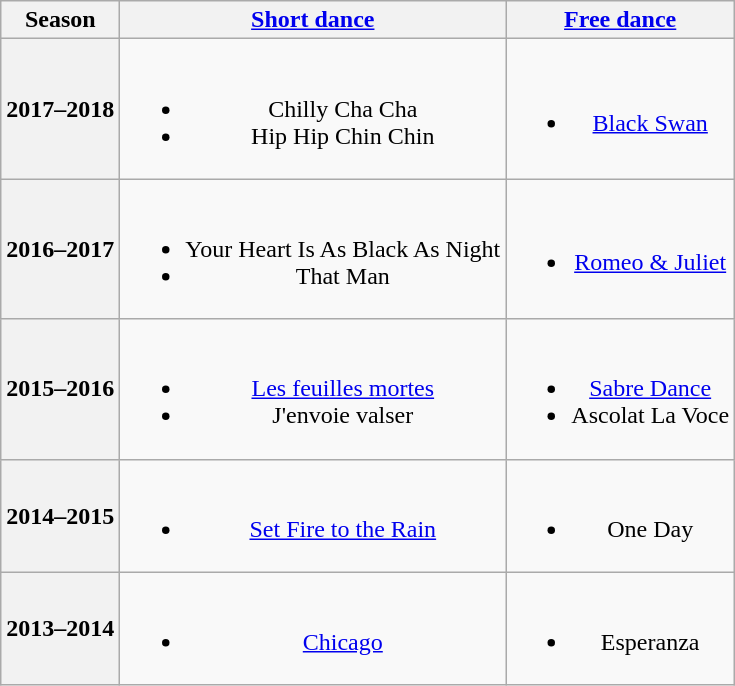<table class=wikitable style=text-align:center>
<tr>
<th>Season</th>
<th><a href='#'>Short dance</a></th>
<th><a href='#'>Free dance</a></th>
</tr>
<tr>
<th>2017–2018 <br> </th>
<td><br><ul><li> Chilly Cha Cha <br></li><li> Hip Hip Chin Chin <br></li></ul></td>
<td><br><ul><li><a href='#'>Black Swan</a> <br></li></ul></td>
</tr>
<tr>
<th>2016–2017 <br> </th>
<td><br><ul><li> Your Heart Is As Black As Night <br></li><li> That Man <br></li></ul></td>
<td><br><ul><li><a href='#'>Romeo & Juliet</a> <br></li></ul></td>
</tr>
<tr>
<th>2015–2016 <br> </th>
<td><br><ul><li> <a href='#'>Les feuilles mortes</a> <br></li><li> J'envoie valser <br></li></ul></td>
<td><br><ul><li><a href='#'>Sabre Dance</a> <br></li><li>Ascolat La Voce <br></li></ul></td>
</tr>
<tr>
<th>2014–2015</th>
<td><br><ul><li> <a href='#'>Set Fire to the Rain</a> <br></li></ul></td>
<td><br><ul><li>One Day <br></li></ul></td>
</tr>
<tr>
<th>2013–2014</th>
<td><br><ul><li> <a href='#'>Chicago</a> <br></li></ul></td>
<td><br><ul><li>Esperanza <br></li></ul></td>
</tr>
</table>
